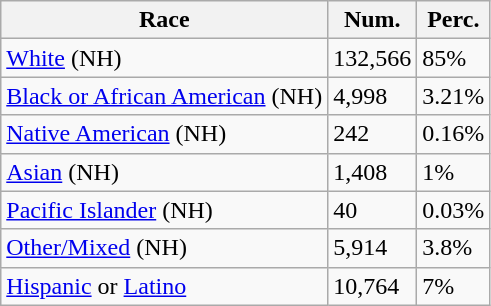<table class="wikitable">
<tr>
<th>Race</th>
<th>Num.</th>
<th>Perc.</th>
</tr>
<tr>
<td><a href='#'>White</a> (NH)</td>
<td>132,566</td>
<td>85%</td>
</tr>
<tr>
<td><a href='#'>Black or African American</a> (NH)</td>
<td>4,998</td>
<td>3.21%</td>
</tr>
<tr>
<td><a href='#'>Native American</a> (NH)</td>
<td>242</td>
<td>0.16%</td>
</tr>
<tr>
<td><a href='#'>Asian</a> (NH)</td>
<td>1,408</td>
<td>1%</td>
</tr>
<tr>
<td><a href='#'>Pacific Islander</a> (NH)</td>
<td>40</td>
<td>0.03%</td>
</tr>
<tr>
<td><a href='#'>Other/Mixed</a> (NH)</td>
<td>5,914</td>
<td>3.8%</td>
</tr>
<tr>
<td><a href='#'>Hispanic</a> or <a href='#'>Latino</a></td>
<td>10,764</td>
<td>7%</td>
</tr>
</table>
